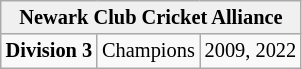<table class="wikitable" style="font-size:85%">
<tr>
<td colspan=3; bgcolor="#f0f0f0"; style="text-align: center; font-weight: bold;">Newark Club Cricket Alliance</td>
</tr>
<tr>
<td style="text-align: center; font-weight: bold;">Division 3</td>
<td style="text-align: center;">Champions</td>
<td style="text-align: left;">2009, 2022</td>
</tr>
</table>
